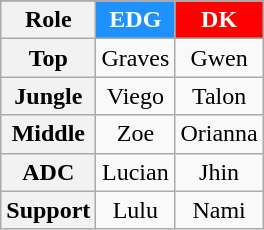<table class="wikitable plainrowheaders" style="text-align:center;margin:0">
<tr>
</tr>
<tr>
<th>Role</th>
<th style="background:DodgerBlue; color:white;">EDG</th>
<th style="background:Red; color:white;">DK</th>
</tr>
<tr>
<th scope=row style="text-align:center">Top</th>
<td>Graves</td>
<td>Gwen</td>
</tr>
<tr>
<th scope=row style="text-align:center">Jungle</th>
<td>Viego</td>
<td>Talon</td>
</tr>
<tr>
<th scope=row style="text-align:center">Middle</th>
<td>Zoe</td>
<td>Orianna</td>
</tr>
<tr>
<th scope=row style="text-align:center">ADC</th>
<td>Lucian</td>
<td>Jhin</td>
</tr>
<tr>
<th scope=row style="text-align:center">Support</th>
<td>Lulu</td>
<td>Nami</td>
</tr>
</table>
